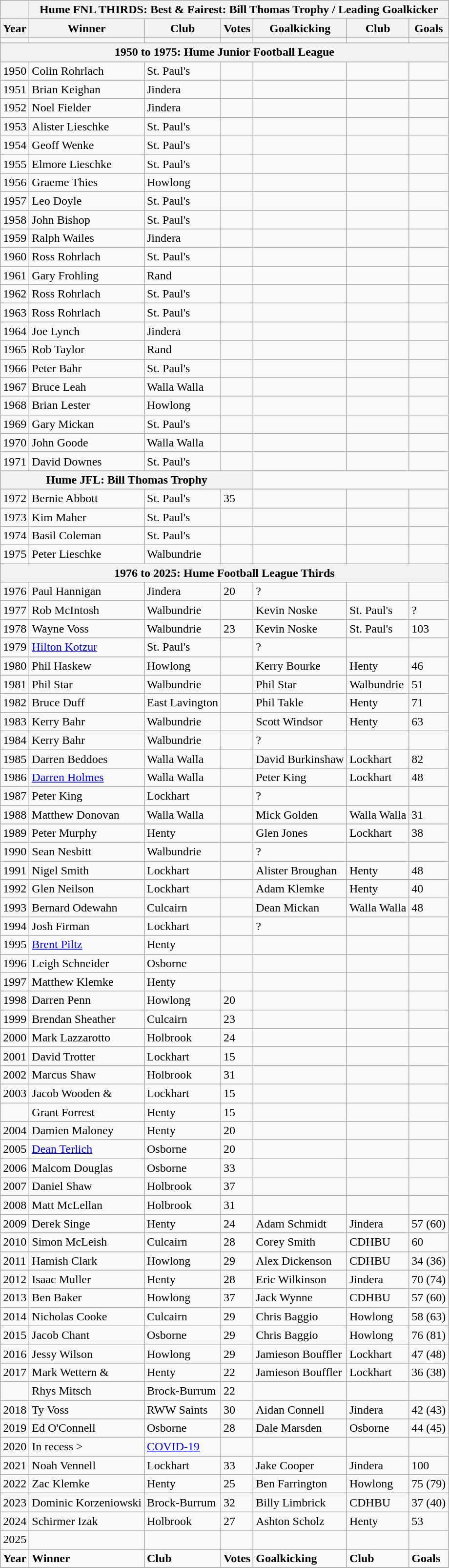<table class="wikitable collapsible collapsed">
<tr>
<th></th>
<th colspan=9>Hume FNL THIRDS: Best & Fairest: Bill Thomas Trophy / Leading Goalkicker</th>
</tr>
<tr>
<th>Year</th>
<th>Winner</th>
<th>Club</th>
<th>Votes</th>
<th>Goalkicking</th>
<th>Club</th>
<th>Goals</th>
</tr>
<tr>
<td></td>
<td></td>
<td></td>
<td></td>
<td></td>
<td></td>
<td></td>
</tr>
<tr>
<th colspan=9>1950 to 1975: Hume Junior Football League</th>
</tr>
<tr>
<td>1950</td>
<td>Colin Rohrlach</td>
<td>St. Paul's</td>
<td></td>
<td></td>
<td></td>
<td></td>
</tr>
<tr>
<td>1951</td>
<td>Brian Keighan</td>
<td>Jindera</td>
<td></td>
<td></td>
<td></td>
<td></td>
</tr>
<tr>
<td>1952</td>
<td>Noel Fielder</td>
<td>Jindera</td>
<td></td>
<td></td>
<td></td>
<td></td>
</tr>
<tr>
<td>1953</td>
<td>Alister Lieschke</td>
<td>St. Paul's</td>
<td></td>
<td></td>
<td></td>
<td></td>
</tr>
<tr>
<td>1954</td>
<td>Geoff Wenke</td>
<td>St. Paul's</td>
<td></td>
<td></td>
<td></td>
<td></td>
</tr>
<tr>
<td>1955</td>
<td>Elmore Lieschke</td>
<td>St. Paul's</td>
<td></td>
<td></td>
<td></td>
<td></td>
</tr>
<tr>
<td>1956</td>
<td>Graeme Thies</td>
<td>Howlong</td>
<td></td>
<td></td>
<td></td>
<td></td>
</tr>
<tr>
<td>1957</td>
<td>Leo Doyle</td>
<td>St. Paul's</td>
<td></td>
<td></td>
<td></td>
<td></td>
</tr>
<tr>
<td>1958</td>
<td>John Bishop</td>
<td>St. Paul's</td>
<td></td>
<td></td>
<td></td>
<td></td>
</tr>
<tr>
<td>1959</td>
<td>Ralph Wailes</td>
<td>Jindera</td>
<td></td>
<td></td>
<td></td>
<td></td>
</tr>
<tr>
<td>1960</td>
<td>Ross Rohrlach</td>
<td>St. Paul's</td>
<td></td>
<td></td>
<td></td>
<td></td>
</tr>
<tr>
<td>1961</td>
<td>Gary Frohling</td>
<td>Rand</td>
<td></td>
<td></td>
<td></td>
<td></td>
</tr>
<tr>
<td>1962</td>
<td>Ross Rohrlach</td>
<td>St. Paul's</td>
<td></td>
<td></td>
<td></td>
<td></td>
</tr>
<tr>
<td>1963</td>
<td>Ross Rohrlach</td>
<td>St. Paul's</td>
<td></td>
<td></td>
<td></td>
<td></td>
</tr>
<tr>
<td>1964</td>
<td>Joe Lynch</td>
<td>Jindera</td>
<td></td>
<td></td>
<td></td>
<td></td>
</tr>
<tr>
<td>1965</td>
<td>Rob Taylor</td>
<td>Rand</td>
<td></td>
<td></td>
<td></td>
<td></td>
</tr>
<tr>
<td>1966</td>
<td>Peter Bahr</td>
<td>St. Paul's</td>
<td></td>
<td></td>
<td></td>
<td></td>
</tr>
<tr>
<td>1967</td>
<td>Bruce Leah</td>
<td>Walla Walla</td>
<td></td>
<td></td>
<td></td>
<td></td>
</tr>
<tr>
<td>1968</td>
<td>Brian Lester</td>
<td>Howlong</td>
<td></td>
<td></td>
<td></td>
<td></td>
</tr>
<tr>
<td>1969</td>
<td>Gary Mickan</td>
<td>St. Paul's</td>
<td></td>
<td></td>
<td></td>
<td></td>
</tr>
<tr>
<td>1970</td>
<td>John Goode</td>
<td>Walla Walla</td>
<td></td>
<td></td>
<td></td>
<td></td>
</tr>
<tr>
<td>1971</td>
<td>David Downes</td>
<td>St. Paul's</td>
<td></td>
<td></td>
<td></td>
<td></td>
</tr>
<tr>
<th colspan=4>Hume JFL: Bill Thomas Trophy</th>
</tr>
<tr>
<td>1972</td>
<td>Bernie Abbott</td>
<td>St. Paul's</td>
<td>35</td>
<td></td>
<td></td>
<td></td>
</tr>
<tr>
<td>1973</td>
<td>Kim Maher</td>
<td>St. Paul's</td>
<td></td>
<td></td>
<td></td>
<td></td>
</tr>
<tr>
<td>1974</td>
<td>Basil Coleman</td>
<td>St. Paul's</td>
<td></td>
<td></td>
<td></td>
<td></td>
</tr>
<tr>
<td>1975</td>
<td>Peter Lieschke</td>
<td>Walbundrie</td>
<td></td>
<td></td>
<td></td>
<td></td>
</tr>
<tr>
<th colspan=9>1976 to 2025: Hume Football League Thirds</th>
</tr>
<tr>
<td>1976</td>
<td>Paul Hannigan</td>
<td>Jindera</td>
<td>20</td>
<td>?</td>
<td></td>
<td></td>
</tr>
<tr>
<td>1977</td>
<td>Rob McIntosh</td>
<td>Walbundrie</td>
<td></td>
<td>Kevin Noske</td>
<td>St. Paul's</td>
<td>?</td>
</tr>
<tr>
<td>1978</td>
<td>Wayne Voss</td>
<td>Walbundrie</td>
<td>23</td>
<td>Kevin Noske</td>
<td>St. Paul's</td>
<td>103</td>
</tr>
<tr>
<td>1979</td>
<td><a href='#'>Hilton Kotzur</a></td>
<td>St. Paul's</td>
<td></td>
<td>?</td>
<td></td>
<td></td>
</tr>
<tr>
<td>1980</td>
<td>Phil Haskew</td>
<td>Howlong</td>
<td></td>
<td>Kerry Bourke</td>
<td>Henty</td>
<td>46</td>
</tr>
<tr>
<td>1981</td>
<td>Phil Star</td>
<td>Walbundrie</td>
<td></td>
<td>Phil Star</td>
<td>Walbundrie</td>
<td>51</td>
</tr>
<tr>
<td>1982</td>
<td>Bruce Duff</td>
<td>East Lavington</td>
<td></td>
<td>Phil Takle</td>
<td>Henty</td>
<td>71</td>
</tr>
<tr>
<td>1983</td>
<td>Kerry Bahr</td>
<td>Walbundrie</td>
<td></td>
<td>Scott Windsor</td>
<td>Henty</td>
<td>63</td>
</tr>
<tr>
<td>1984</td>
<td>Kerry Bahr</td>
<td>Walbundrie</td>
<td></td>
<td>?</td>
<td></td>
<td></td>
</tr>
<tr>
<td>1985</td>
<td>Darren Beddoes</td>
<td>Walla Walla</td>
<td></td>
<td>David Burkinshaw</td>
<td>Lockhart</td>
<td>82</td>
</tr>
<tr>
<td>1986</td>
<td><a href='#'>Darren Holmes</a></td>
<td>Walla Walla</td>
<td></td>
<td>Peter King</td>
<td>Lockhart</td>
<td>48</td>
</tr>
<tr>
<td>1987</td>
<td>Peter King</td>
<td>Lockhart</td>
<td></td>
<td>?</td>
<td></td>
<td></td>
</tr>
<tr>
<td>1988</td>
<td>Matthew Donovan</td>
<td>Walla Walla</td>
<td></td>
<td>Mick Golden</td>
<td>Walla Walla</td>
<td>31</td>
</tr>
<tr>
<td>1989</td>
<td>Peter Murphy</td>
<td>Henty</td>
<td></td>
<td>Glen Jones</td>
<td>Lockhart</td>
<td>38</td>
</tr>
<tr>
<td>1990</td>
<td>Sean Nesbitt</td>
<td>Walbundrie</td>
<td></td>
<td>?</td>
<td></td>
<td></td>
</tr>
<tr>
<td>1991</td>
<td>Nigel Smith</td>
<td>Lockhart</td>
<td></td>
<td>Alister Broughan</td>
<td>Henty</td>
<td>48</td>
</tr>
<tr>
<td>1992</td>
<td>Glen Neilson</td>
<td>Lockhart</td>
<td></td>
<td>Adam Klemke</td>
<td>Henty</td>
<td>40</td>
</tr>
<tr>
<td>1993</td>
<td>Bernard Odewahn</td>
<td>Culcairn</td>
<td></td>
<td>Dean Mickan</td>
<td>Walla Walla</td>
<td>48</td>
</tr>
<tr>
<td>1994</td>
<td>Josh Firman</td>
<td>Lockhart</td>
<td></td>
<td>?</td>
<td></td>
<td></td>
</tr>
<tr>
<td>1995</td>
<td><a href='#'>Brent Piltz</a></td>
<td>Henty</td>
<td></td>
<td></td>
<td></td>
<td></td>
</tr>
<tr>
<td>1996</td>
<td>Leigh Schneider</td>
<td>Osborne</td>
<td></td>
<td></td>
<td></td>
<td></td>
</tr>
<tr>
<td>1997</td>
<td>Matthew Klemke</td>
<td>Henty</td>
<td></td>
<td></td>
<td></td>
<td></td>
</tr>
<tr>
<td>1998</td>
<td>Darren Penn</td>
<td>Howlong</td>
<td>20</td>
<td></td>
<td></td>
<td></td>
</tr>
<tr>
<td>1999</td>
<td>Brendan Sheather</td>
<td>Culcairn</td>
<td>23</td>
<td></td>
<td></td>
<td></td>
</tr>
<tr>
<td>2000</td>
<td>Mark Lazzarotto</td>
<td>Holbrook</td>
<td>24</td>
<td></td>
<td></td>
<td></td>
</tr>
<tr>
<td>2001</td>
<td>David Trotter</td>
<td>Lockhart</td>
<td>15</td>
<td></td>
<td></td>
<td></td>
</tr>
<tr>
<td>2002</td>
<td>Marcus Shaw</td>
<td>Holbrook</td>
<td>31</td>
<td></td>
<td></td>
<td></td>
</tr>
<tr>
<td>2003</td>
<td>Jacob Wooden &</td>
<td>Lockhart</td>
<td>15</td>
<td></td>
<td></td>
<td></td>
</tr>
<tr>
<td></td>
<td>Grant Forrest</td>
<td>Henty</td>
<td>15</td>
<td></td>
<td></td>
<td></td>
</tr>
<tr>
<td>2004</td>
<td>Damien Maloney</td>
<td>Henty</td>
<td>20</td>
<td></td>
<td></td>
<td></td>
</tr>
<tr>
<td>2005</td>
<td><a href='#'>Dean Terlich</a></td>
<td>Osborne</td>
<td>20</td>
<td></td>
<td></td>
<td></td>
</tr>
<tr>
<td>2006</td>
<td>Malcom Douglas</td>
<td>Osborne</td>
<td>33</td>
<td></td>
<td></td>
<td></td>
</tr>
<tr>
<td>2007</td>
<td>Daniel Shaw</td>
<td>Holbrook</td>
<td>37</td>
<td></td>
<td></td>
<td></td>
</tr>
<tr>
<td>2008</td>
<td>Matt McLellan</td>
<td>Holbrook</td>
<td>31</td>
<td></td>
<td></td>
<td></td>
</tr>
<tr>
<td>2009</td>
<td>Derek Singe</td>
<td>Henty</td>
<td>24</td>
<td>Adam Schmidt</td>
<td>Jindera</td>
<td>57 (60)</td>
</tr>
<tr>
<td>2010</td>
<td>Simon McLeish</td>
<td>Culcairn</td>
<td>28</td>
<td>Corey Smith</td>
<td>CDHBU</td>
<td>60</td>
</tr>
<tr>
<td>2011</td>
<td>Hamish Clark</td>
<td>Howlong</td>
<td>29</td>
<td>Alex Dickenson</td>
<td>CDHBU</td>
<td>34 (36)</td>
</tr>
<tr>
<td>2012</td>
<td>Isaac Muller</td>
<td>Henty</td>
<td>28</td>
<td>Eric Wilkinson</td>
<td>Jindera</td>
<td>70 (74)</td>
</tr>
<tr>
<td>2013</td>
<td>Ben Baker</td>
<td>Howlong</td>
<td>37</td>
<td>Jack Wynne</td>
<td>CDHBU</td>
<td>57 (60)</td>
</tr>
<tr>
<td>2014</td>
<td>Nicholas Cooke</td>
<td>Culcairn</td>
<td>29</td>
<td>Chris Baggio</td>
<td>Howlong</td>
<td>58 (63)</td>
</tr>
<tr>
<td>2015</td>
<td>Jacob Chant</td>
<td>Osborne</td>
<td>29</td>
<td>Chris Baggio</td>
<td>Howlong</td>
<td>76 (81)</td>
</tr>
<tr>
<td>2016</td>
<td>Jessy Wilson</td>
<td>Howlong</td>
<td>29</td>
<td>Jamieson Bouffler</td>
<td>Lockhart</td>
<td>47 (48)</td>
</tr>
<tr>
<td>2017</td>
<td>Mark Wettern &</td>
<td>Henty</td>
<td>22</td>
<td>Jamieson Bouffler</td>
<td>Lockhart</td>
<td>36 (38)</td>
</tr>
<tr>
<td></td>
<td>Rhys Mitsch</td>
<td>Brock-Burrum</td>
<td>22</td>
<td></td>
<td></td>
<td></td>
</tr>
<tr>
<td>2018</td>
<td>Ty Voss</td>
<td>RWW Saints</td>
<td>30</td>
<td>Aidan Connell</td>
<td>Jindera</td>
<td>42 (43)</td>
</tr>
<tr>
<td>2019</td>
<td>Ed O'Connell</td>
<td>Osborne</td>
<td>28</td>
<td>Dale Marsden</td>
<td>Osborne</td>
<td>44 (45)</td>
</tr>
<tr>
<td>2020</td>
<td>In recess ></td>
<td><a href='#'>COVID-19</a></td>
<td></td>
<td></td>
<td></td>
<td></td>
</tr>
<tr>
<td>2021</td>
<td>Noah Vennell</td>
<td>Lockhart</td>
<td>33</td>
<td>Jake Cooper</td>
<td>Jindera</td>
<td>100</td>
</tr>
<tr>
<td>2022</td>
<td>Zac Klemke</td>
<td>Henty</td>
<td>25</td>
<td>Ben Farrington</td>
<td>Howlong</td>
<td>75 (79)</td>
</tr>
<tr>
<td>2023</td>
<td>Dominic Korzeniowski</td>
<td>Brock-Burrum</td>
<td>32</td>
<td>Billy Limbrick</td>
<td>CDHBU</td>
<td>37 (40)</td>
</tr>
<tr>
<td>2024</td>
<td>Schirmer Izak</td>
<td>Holbrook</td>
<td>27</td>
<td>Ashton Scholz</td>
<td>Henty</td>
<td>53</td>
</tr>
<tr>
<td>2025</td>
<td></td>
<td></td>
<td></td>
<td></td>
<td></td>
<td></td>
</tr>
<tr>
<td><strong>Year</strong></td>
<td><strong>Winner</strong></td>
<td><strong>Club</strong></td>
<td><strong>Votes</strong></td>
<td><strong>Goalkicking</strong></td>
<td><strong>Club</strong></td>
<td><strong>Goals</strong></td>
</tr>
<tr>
</tr>
</table>
